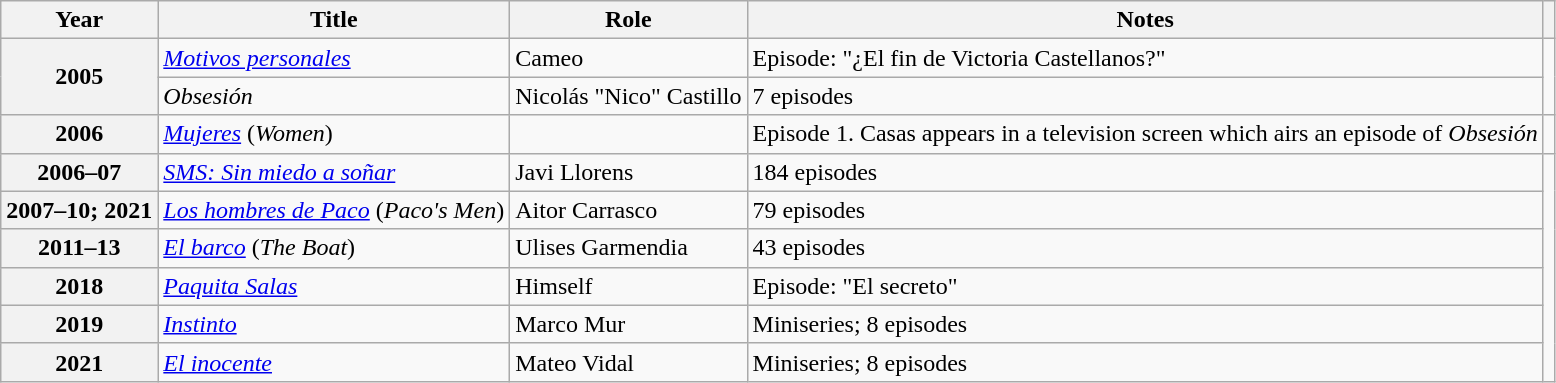<table class="wikitable plainrowheaders">
<tr>
<th scope="col">Year</th>
<th scope="col">Title</th>
<th scope="col">Role</th>
<th scope="col">Notes</th>
<th scope="col"></th>
</tr>
<tr>
<th rowspan="2" scope="row">2005</th>
<td><em><a href='#'>Motivos personales</a></em></td>
<td>Cameo</td>
<td>Episode: "¿El fin de Victoria Castellanos?"</td>
</tr>
<tr>
<td><em>Obsesión</em></td>
<td>Nicolás "Nico" Castillo</td>
<td>7 episodes</td>
</tr>
<tr>
<th scope="row">2006</th>
<td><em><a href='#'>Mujeres</a></em> (<em>Women</em>)</td>
<td></td>
<td>Episode 1. Casas appears in a television screen which airs an episode of <em>Obsesión</em></td>
<td></td>
</tr>
<tr>
<th scope="row">2006–07</th>
<td><em><a href='#'>SMS: Sin miedo a soñar</a></em></td>
<td>Javi Llorens</td>
<td>184 episodes</td>
</tr>
<tr>
<th scope="row">2007–10; 2021</th>
<td><em><a href='#'>Los hombres de Paco</a></em> (<em>Paco's Men</em>)</td>
<td>Aitor Carrasco</td>
<td>79 episodes</td>
</tr>
<tr>
<th scope="row">2011–13</th>
<td><em><a href='#'>El barco</a></em> (<em>The Boat</em>)</td>
<td>Ulises Garmendia</td>
<td>43 episodes</td>
</tr>
<tr>
<th scope="row">2018</th>
<td><em><a href='#'>Paquita Salas</a></em></td>
<td>Himself</td>
<td>Episode: "El secreto"</td>
</tr>
<tr>
<th scope="row">2019</th>
<td><em><a href='#'>Instinto</a></em></td>
<td>Marco Mur</td>
<td>Miniseries; 8 episodes</td>
</tr>
<tr>
<th scope="row">2021</th>
<td><em><a href='#'>El inocente</a></em></td>
<td>Mateo Vidal</td>
<td>Miniseries; 8 episodes</td>
</tr>
</table>
